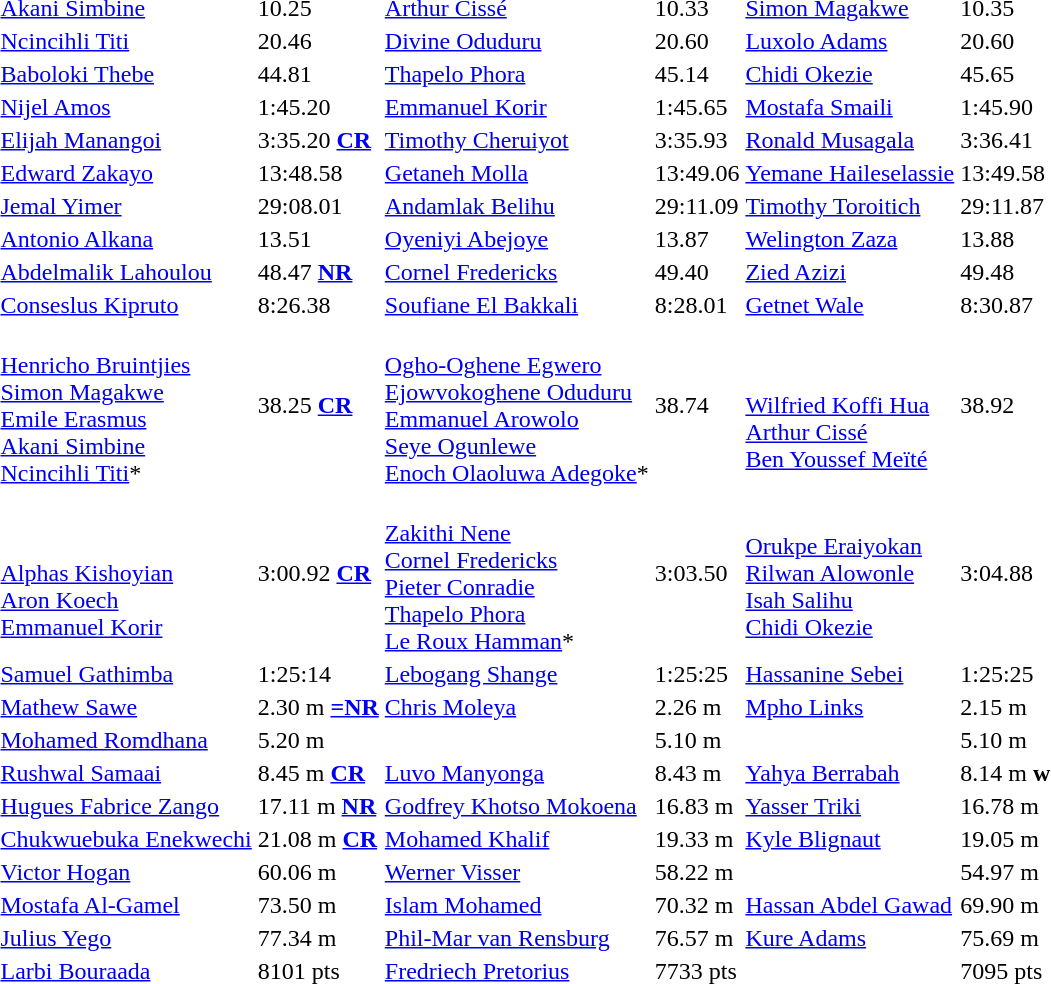<table>
<tr>
<td></td>
<td><a href='#'>Akani Simbine</a><br></td>
<td>10.25</td>
<td><a href='#'>Arthur Cissé</a><br></td>
<td>10.33</td>
<td><a href='#'>Simon Magakwe</a><br></td>
<td>10.35</td>
</tr>
<tr>
<td></td>
<td><a href='#'>Ncincihli Titi</a><br></td>
<td>20.46</td>
<td><a href='#'>Divine Oduduru</a><br></td>
<td>20.60</td>
<td><a href='#'>Luxolo Adams</a><br></td>
<td>20.60</td>
</tr>
<tr>
<td></td>
<td><a href='#'>Baboloki Thebe</a><br></td>
<td>44.81</td>
<td><a href='#'>Thapelo Phora</a><br></td>
<td>45.14</td>
<td><a href='#'>Chidi Okezie</a><br></td>
<td>45.65</td>
</tr>
<tr>
<td></td>
<td><a href='#'>Nijel Amos</a><br></td>
<td>1:45.20</td>
<td><a href='#'>Emmanuel Korir</a><br></td>
<td>1:45.65</td>
<td><a href='#'>Mostafa Smaili</a><br></td>
<td>1:45.90</td>
</tr>
<tr>
<td></td>
<td><a href='#'>Elijah Manangoi</a><br></td>
<td>3:35.20 <strong><a href='#'>CR</a></strong></td>
<td><a href='#'>Timothy Cheruiyot</a><br></td>
<td>3:35.93</td>
<td><a href='#'>Ronald Musagala</a><br></td>
<td>3:36.41</td>
</tr>
<tr>
<td></td>
<td><a href='#'>Edward Zakayo</a><br></td>
<td>13:48.58</td>
<td><a href='#'>Getaneh Molla</a><br></td>
<td>13:49.06</td>
<td><a href='#'>Yemane Haileselassie</a><br></td>
<td>13:49.58</td>
</tr>
<tr>
<td></td>
<td><a href='#'>Jemal Yimer</a><br></td>
<td>29:08.01</td>
<td><a href='#'>Andamlak Belihu</a><br></td>
<td>29:11.09</td>
<td><a href='#'>Timothy Toroitich</a><br></td>
<td>29:11.87</td>
</tr>
<tr>
<td></td>
<td><a href='#'>Antonio Alkana</a><br></td>
<td>13.51</td>
<td><a href='#'>Oyeniyi Abejoye</a><br></td>
<td>13.87</td>
<td><a href='#'>Welington Zaza</a><br></td>
<td>13.88</td>
</tr>
<tr>
<td></td>
<td><a href='#'>Abdelmalik Lahoulou</a><br></td>
<td>48.47 <strong><a href='#'>NR</a></strong></td>
<td><a href='#'>Cornel Fredericks</a><br></td>
<td>49.40</td>
<td><a href='#'>Zied Azizi</a><br></td>
<td>49.48</td>
</tr>
<tr>
<td></td>
<td><a href='#'>Conseslus Kipruto</a><br></td>
<td>8:26.38</td>
<td><a href='#'>Soufiane El Bakkali</a><br></td>
<td>8:28.01</td>
<td><a href='#'>Getnet Wale</a><br></td>
<td>8:30.87</td>
</tr>
<tr>
<td></td>
<td><br><a href='#'>Henricho Bruintjies</a><br><a href='#'>Simon Magakwe</a><br><a href='#'>Emile Erasmus</a><br><a href='#'>Akani Simbine</a><br><a href='#'>Ncincihli Titi</a>*</td>
<td>38.25 <strong><a href='#'>CR</a></strong></td>
<td><br><a href='#'>Ogho-Oghene Egwero</a><br><a href='#'>Ejowvokoghene Oduduru</a><br><a href='#'>Emmanuel Arowolo</a><br><a href='#'>Seye Ogunlewe</a><br><a href='#'>Enoch Olaoluwa Adegoke</a>*</td>
<td>38.74</td>
<td><br><br><a href='#'>Wilfried Koffi Hua</a><br><a href='#'>Arthur Cissé</a><br><a href='#'>Ben Youssef Meïté</a></td>
<td>38.92</td>
</tr>
<tr>
<td></td>
<td><br><br><a href='#'>Alphas Kishoyian</a><br><a href='#'>Aron Koech</a><br><a href='#'>Emmanuel Korir</a></td>
<td>3:00.92 <strong><a href='#'>CR</a></strong></td>
<td><br><a href='#'>Zakithi Nene</a><br><a href='#'>Cornel Fredericks</a><br><a href='#'>Pieter Conradie</a><br><a href='#'>Thapelo Phora</a><br><a href='#'>Le Roux Hamman</a>*</td>
<td>3:03.50</td>
<td><br><a href='#'>Orukpe Eraiyokan</a><br><a href='#'>Rilwan Alowonle</a><br><a href='#'>Isah Salihu</a><br><a href='#'>Chidi Okezie</a></td>
<td>3:04.88</td>
</tr>
<tr>
<td></td>
<td><a href='#'>Samuel Gathimba</a><br></td>
<td>1:25:14</td>
<td><a href='#'>Lebogang Shange</a><br></td>
<td>1:25:25</td>
<td><a href='#'>Hassanine Sebei</a><br></td>
<td>1:25:25</td>
</tr>
<tr>
<td></td>
<td><a href='#'>Mathew Sawe</a><br></td>
<td>2.30 m <strong><a href='#'>=NR</a></strong></td>
<td><a href='#'>Chris Moleya</a><br></td>
<td>2.26 m</td>
<td><a href='#'>Mpho Links</a><br></td>
<td>2.15 m</td>
</tr>
<tr>
<td></td>
<td><a href='#'>Mohamed Romdhana</a><br></td>
<td>5.20 m</td>
<td><br></td>
<td>5.10 m</td>
<td><br></td>
<td>5.10 m</td>
</tr>
<tr>
<td></td>
<td><a href='#'>Rushwal Samaai</a><br></td>
<td>8.45 m <strong><a href='#'>CR</a></strong></td>
<td><a href='#'>Luvo Manyonga</a><br></td>
<td>8.43 m</td>
<td><a href='#'>Yahya Berrabah</a><br></td>
<td>8.14 m <strong>w</strong></td>
</tr>
<tr>
<td></td>
<td><a href='#'>Hugues Fabrice Zango</a><br></td>
<td>17.11 m <strong><a href='#'>NR</a></strong></td>
<td><a href='#'>Godfrey Khotso Mokoena</a><br></td>
<td>16.83 m</td>
<td><a href='#'>Yasser Triki</a><br></td>
<td>16.78 m</td>
</tr>
<tr>
<td></td>
<td><a href='#'>Chukwuebuka Enekwechi</a><br></td>
<td>21.08 m <strong><a href='#'>CR</a></strong></td>
<td><a href='#'>Mohamed Khalif</a><br></td>
<td>19.33 m</td>
<td><a href='#'>Kyle Blignaut</a><br></td>
<td>19.05 m</td>
</tr>
<tr>
<td></td>
<td><a href='#'>Victor Hogan</a><br></td>
<td>60.06 m</td>
<td><a href='#'>Werner Visser</a><br></td>
<td>58.22 m</td>
<td><br></td>
<td>54.97 m</td>
</tr>
<tr>
<td></td>
<td><a href='#'>Mostafa Al-Gamel</a><br></td>
<td>73.50 m</td>
<td><a href='#'>Islam Mohamed</a><br></td>
<td>70.32 m</td>
<td><a href='#'>Hassan Abdel Gawad</a><br></td>
<td>69.90 m</td>
</tr>
<tr>
<td></td>
<td><a href='#'>Julius Yego</a><br></td>
<td>77.34 m</td>
<td><a href='#'>Phil-Mar van Rensburg</a><br></td>
<td>76.57 m</td>
<td><a href='#'>Kure Adams</a><br></td>
<td>75.69 m</td>
</tr>
<tr>
<td></td>
<td><a href='#'>Larbi Bouraada</a><br></td>
<td>8101 pts</td>
<td><a href='#'>Fredriech Pretorius</a><br></td>
<td>7733 pts</td>
<td><br></td>
<td>7095 pts</td>
</tr>
</table>
